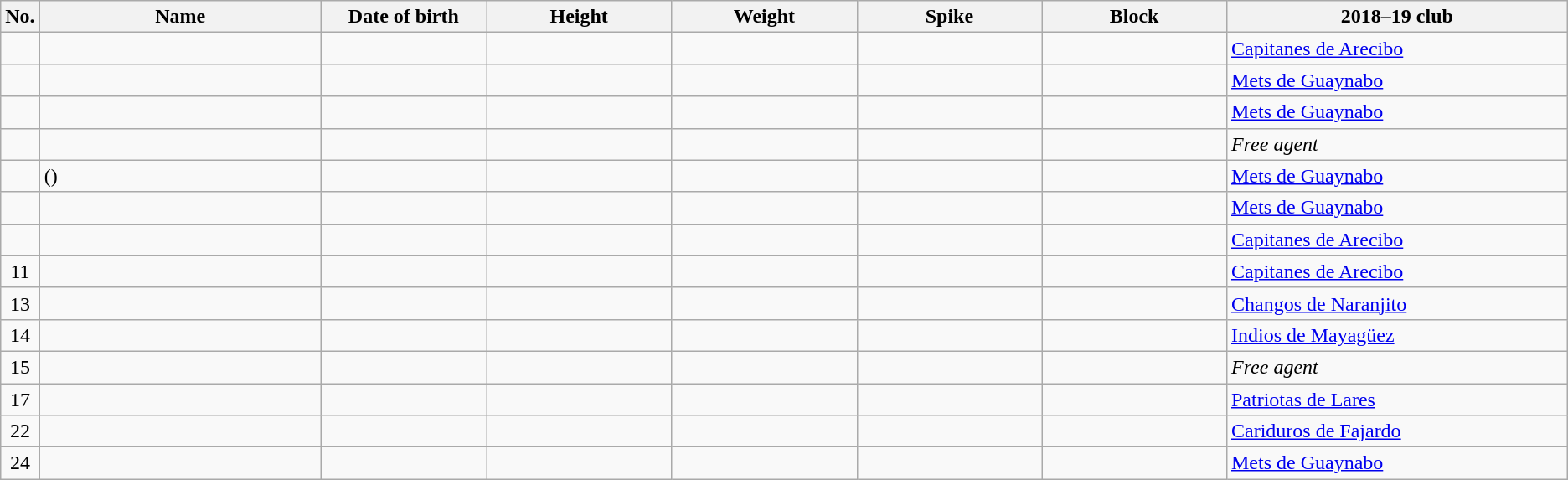<table class="wikitable sortable" style="font-size:100%; text-align:center">
<tr>
<th>No.</th>
<th style="width:14em">Name</th>
<th style="width:8em">Date of birth</th>
<th style="width:9em">Height</th>
<th style="width:9em">Weight</th>
<th style="width:9em">Spike</th>
<th style="width:9em">Block</th>
<th style="width:17em">2018–19 club</th>
</tr>
<tr>
<td></td>
<td align=left></td>
<td align=right></td>
<td></td>
<td></td>
<td></td>
<td></td>
<td align=left> <a href='#'>Capitanes de Arecibo</a></td>
</tr>
<tr>
<td></td>
<td align=left></td>
<td align=right></td>
<td></td>
<td></td>
<td></td>
<td></td>
<td align=left> <a href='#'>Mets de Guaynabo</a></td>
</tr>
<tr>
<td></td>
<td align=left></td>
<td align=right></td>
<td></td>
<td></td>
<td></td>
<td></td>
<td align=left> <a href='#'>Mets de Guaynabo</a></td>
</tr>
<tr>
<td></td>
<td align=left></td>
<td align=right></td>
<td></td>
<td></td>
<td></td>
<td></td>
<td align=left><em>Free agent</em></td>
</tr>
<tr>
<td></td>
<td align=left> ()</td>
<td align=right></td>
<td></td>
<td></td>
<td></td>
<td></td>
<td align=left> <a href='#'>Mets de Guaynabo</a></td>
</tr>
<tr>
<td></td>
<td align=left></td>
<td align=right></td>
<td></td>
<td></td>
<td></td>
<td></td>
<td align=left> <a href='#'>Mets de Guaynabo</a></td>
</tr>
<tr>
<td></td>
<td align=left></td>
<td align=right></td>
<td></td>
<td></td>
<td></td>
<td></td>
<td align=left> <a href='#'>Capitanes de Arecibo</a></td>
</tr>
<tr>
<td>11</td>
<td align=left></td>
<td align=right></td>
<td></td>
<td></td>
<td></td>
<td></td>
<td align=left> <a href='#'>Capitanes de Arecibo</a></td>
</tr>
<tr>
<td>13</td>
<td align=left></td>
<td align=right></td>
<td></td>
<td></td>
<td></td>
<td></td>
<td align=left> <a href='#'>Changos de Naranjito</a></td>
</tr>
<tr>
<td>14</td>
<td align=left></td>
<td align=right></td>
<td></td>
<td></td>
<td></td>
<td></td>
<td align=left> <a href='#'>Indios de Mayagüez</a></td>
</tr>
<tr>
<td>15</td>
<td align=left></td>
<td align=right></td>
<td></td>
<td></td>
<td></td>
<td></td>
<td align=left><em>Free agent</em></td>
</tr>
<tr>
<td>17</td>
<td align=left></td>
<td align=right></td>
<td></td>
<td></td>
<td></td>
<td></td>
<td align=left> <a href='#'>Patriotas de Lares</a></td>
</tr>
<tr>
<td>22</td>
<td align=left></td>
<td align=right></td>
<td></td>
<td></td>
<td></td>
<td></td>
<td align=left> <a href='#'>Cariduros de Fajardo</a></td>
</tr>
<tr>
<td>24</td>
<td align=left></td>
<td align=right></td>
<td></td>
<td></td>
<td></td>
<td></td>
<td align=left> <a href='#'>Mets de Guaynabo</a></td>
</tr>
</table>
